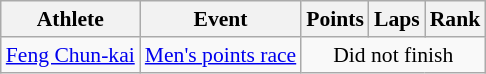<table class=wikitable style="font-size:90%">
<tr>
<th>Athlete</th>
<th>Event</th>
<th>Points</th>
<th>Laps</th>
<th>Rank</th>
</tr>
<tr align=center>
<td align=left><a href='#'>Feng Chun-kai</a></td>
<td align=left><a href='#'>Men's points race</a></td>
<td colspan=3>Did not finish</td>
</tr>
</table>
